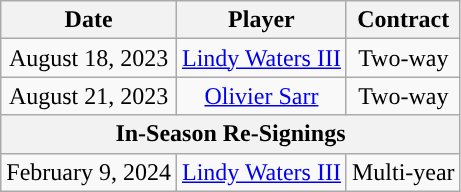<table class="wikitable" style="text-align: center">
<tr>
<th>Date</th>
<th>Player</th>
<th>Contract</th>
</tr>
<tr style="text-align: center">
<td>August 18, 2023</td>
<td><a href='#'>Lindy Waters III</a></td>
<td>Two-way</td>
</tr>
<tr style="text-align: center">
<td>August 21, 2023</td>
<td><a href='#'>Olivier Sarr</a></td>
<td>Two-way</td>
</tr>
<tr>
<th scope="row" colspan="6" style="text-align:center;”">In-Season Re-Signings</th>
</tr>
<tr style="text-align: center">
<td>February 9, 2024</td>
<td><a href='#'>Lindy Waters III</a></td>
<td>Multi-year</td>
</tr>
</table>
